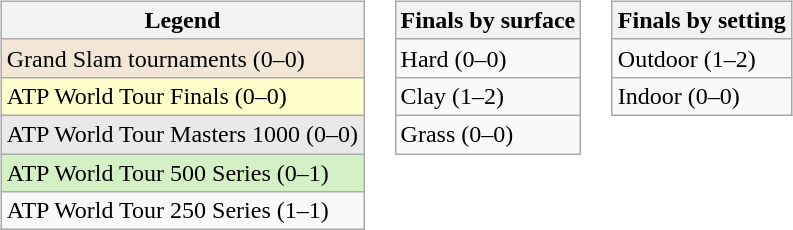<table>
<tr valign="top">
<td><br><table class="wikitable">
<tr>
<th>Legend</th>
</tr>
<tr style="background:#f3e6d7;">
<td>Grand Slam tournaments (0–0)</td>
</tr>
<tr style="background:#ffffcc;">
<td>ATP World Tour Finals (0–0)</td>
</tr>
<tr style="background:#e9e9e9;">
<td>ATP World Tour Masters 1000 (0–0)</td>
</tr>
<tr style="background:#d4f1c5;">
<td>ATP World Tour 500 Series (0–1)</td>
</tr>
<tr>
<td>ATP World Tour 250 Series (1–1)</td>
</tr>
</table>
</td>
<td><br><table class="wikitable">
<tr>
<th>Finals by surface</th>
</tr>
<tr>
<td>Hard (0–0)</td>
</tr>
<tr>
<td>Clay (1–2)</td>
</tr>
<tr>
<td>Grass (0–0)</td>
</tr>
</table>
</td>
<td><br><table class="wikitable">
<tr>
<th>Finals by setting</th>
</tr>
<tr>
<td>Outdoor (1–2)</td>
</tr>
<tr>
<td>Indoor (0–0)</td>
</tr>
</table>
</td>
</tr>
</table>
